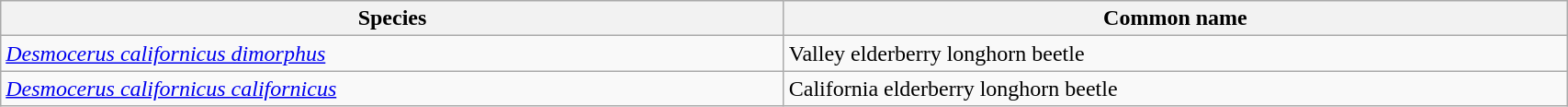<table width=90% class="wikitable">
<tr>
<th width=25%>Species</th>
<th width=25%>Common name</th>
</tr>
<tr>
<td><em><a href='#'>Desmocerus californicus dimorphus</a></em></td>
<td>Valley elderberry longhorn beetle</td>
</tr>
<tr>
<td><em><a href='#'>Desmocerus californicus californicus</a></em></td>
<td>California elderberry longhorn beetle</td>
</tr>
</table>
